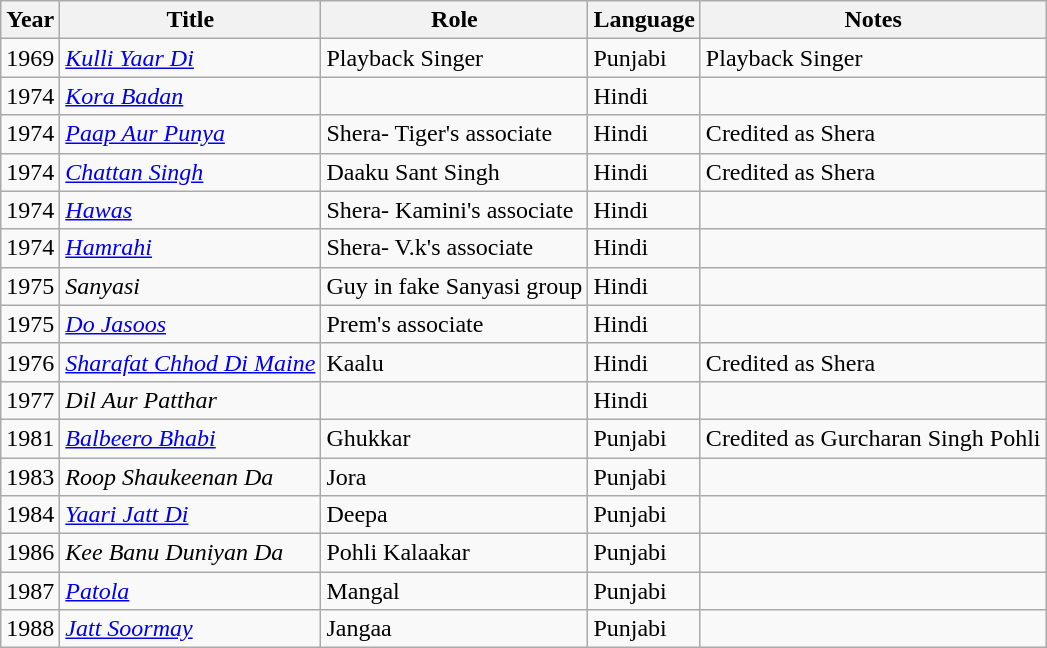<table class="wikitable">
<tr>
<th>Year</th>
<th>Title</th>
<th>Role</th>
<th>Language</th>
<th>Notes</th>
</tr>
<tr>
<td>1969</td>
<td><em><a href='#'>Kulli Yaar Di</a></em></td>
<td>Playback Singer</td>
<td>Punjabi</td>
<td>Playback Singer</td>
</tr>
<tr>
<td>1974</td>
<td><em><a href='#'>Kora Badan</a></em></td>
<td></td>
<td>Hindi</td>
<td></td>
</tr>
<tr>
<td>1974</td>
<td><em><a href='#'>Paap Aur Punya</a></em></td>
<td>Shera- Tiger's associate</td>
<td>Hindi</td>
<td>Credited as Shera</td>
</tr>
<tr>
<td>1974</td>
<td><em><a href='#'>Chattan Singh</a></em></td>
<td>Daaku Sant Singh</td>
<td>Hindi</td>
<td>Credited as Shera</td>
</tr>
<tr>
<td>1974</td>
<td><em><a href='#'>Hawas</a></em></td>
<td>Shera- Kamini's associate</td>
<td>Hindi</td>
<td></td>
</tr>
<tr>
<td>1974</td>
<td><em><a href='#'>Hamrahi</a></em></td>
<td>Shera- V.k's associate</td>
<td>Hindi</td>
<td></td>
</tr>
<tr>
<td>1975</td>
<td><em>Sanyasi</em></td>
<td>Guy in fake Sanyasi group</td>
<td>Hindi</td>
<td></td>
</tr>
<tr>
<td>1975</td>
<td><em><a href='#'>Do Jasoos</a></em></td>
<td>Prem's associate</td>
<td>Hindi</td>
<td></td>
</tr>
<tr>
<td>1976</td>
<td><em><a href='#'>Sharafat Chhod Di Maine</a></em></td>
<td>Kaalu</td>
<td>Hindi</td>
<td>Credited as Shera</td>
</tr>
<tr>
<td>1977</td>
<td><em>Dil Aur Patthar</em></td>
<td></td>
<td>Hindi</td>
<td></td>
</tr>
<tr>
<td>1981</td>
<td><em><a href='#'>Balbeero Bhabi</a></em></td>
<td>Ghukkar</td>
<td>Punjabi</td>
<td>Credited as Gurcharan Singh Pohli</td>
</tr>
<tr>
<td>1983</td>
<td><em>Roop Shaukeenan Da</em></td>
<td>Jora</td>
<td>Punjabi</td>
<td></td>
</tr>
<tr>
<td>1984</td>
<td><em><a href='#'>Yaari Jatt Di</a></em></td>
<td>Deepa</td>
<td>Punjabi</td>
<td></td>
</tr>
<tr>
<td>1986</td>
<td><em>Kee Banu Duniyan Da</em></td>
<td>Pohli Kalaakar</td>
<td>Punjabi</td>
<td></td>
</tr>
<tr>
<td>1987</td>
<td><em><a href='#'>Patola</a></em></td>
<td>Mangal</td>
<td>Punjabi</td>
<td></td>
</tr>
<tr>
<td>1988</td>
<td><em><a href='#'>Jatt Soormay</a></em></td>
<td>Jangaa</td>
<td>Punjabi</td>
<td></td>
</tr>
</table>
